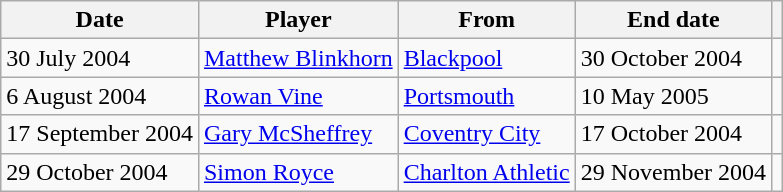<table class="wikitable">
<tr>
<th>Date</th>
<th>Player</th>
<th>From</th>
<th>End date</th>
<th></th>
</tr>
<tr>
<td>30 July 2004</td>
<td> <a href='#'>Matthew Blinkhorn</a></td>
<td><a href='#'>Blackpool</a></td>
<td>30 October 2004</td>
<td align="center"></td>
</tr>
<tr>
<td>6 August 2004</td>
<td> <a href='#'>Rowan Vine</a></td>
<td><a href='#'>Portsmouth</a></td>
<td>10 May 2005</td>
<td align="center"></td>
</tr>
<tr>
<td>17 September 2004</td>
<td> <a href='#'>Gary McSheffrey</a></td>
<td><a href='#'>Coventry City</a></td>
<td>17 October 2004</td>
<td align="center"></td>
</tr>
<tr>
<td>29 October 2004</td>
<td> <a href='#'>Simon Royce</a></td>
<td><a href='#'>Charlton Athletic</a></td>
<td>29 November 2004</td>
<td align="center"></td>
</tr>
</table>
